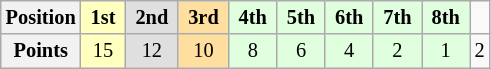<table class="wikitable" style="font-size:85%; text-align:center">
<tr>
<th>Position</th>
<td style="background:#ffffbf;"> <strong>1st</strong> </td>
<td style="background:#dfdfdf;"> <strong>2nd</strong> </td>
<td style="background:#ffdf9f;"> <strong>3rd</strong> </td>
<td style="background:#dfffdf;"> <strong>4th</strong> </td>
<td style="background:#dfffdf;"> <strong>5th</strong> </td>
<td style="background:#dfffdf;"> <strong>6th</strong> </td>
<td style="background:#dfffdf;"> <strong>7th</strong> </td>
<td style="background:#dfffdf;"> <strong>8th</strong> </td>
<td>  </td>
</tr>
<tr>
<th>Points</th>
<td style="background:#ffffbf;">15</td>
<td style="background:#dfdfdf;">12</td>
<td style="background:#ffdf9f;">10</td>
<td style="background:#dfffdf;">8</td>
<td style="background:#dfffdf;">6</td>
<td style="background:#dfffdf;">4</td>
<td style="background:#dfffdf;">2</td>
<td style="background:#dfffdf;">1</td>
<td>2</td>
</tr>
</table>
